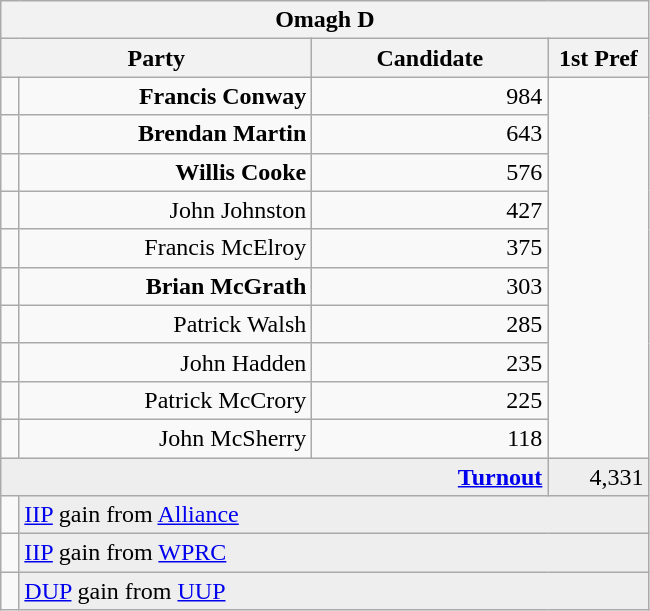<table class="wikitable">
<tr>
<th colspan="4" align="center">Omagh D</th>
</tr>
<tr>
<th colspan="2" align="center" width=200>Party</th>
<th width=150>Candidate</th>
<th width=60>1st Pref</th>
</tr>
<tr>
<td></td>
<td align="right"><strong>Francis Conway</strong></td>
<td align="right">984</td>
</tr>
<tr>
<td></td>
<td align="right"><strong>Brendan Martin</strong></td>
<td align="right">643</td>
</tr>
<tr>
<td></td>
<td align="right"><strong>Willis Cooke</strong></td>
<td align="right">576</td>
</tr>
<tr>
<td></td>
<td align="right">John Johnston</td>
<td align="right">427</td>
</tr>
<tr>
<td></td>
<td align="right">Francis McElroy</td>
<td align="right">375</td>
</tr>
<tr>
<td></td>
<td align="right"><strong>Brian McGrath</strong></td>
<td align="right">303</td>
</tr>
<tr>
<td></td>
<td align="right">Patrick Walsh</td>
<td align="right">285</td>
</tr>
<tr>
<td></td>
<td align="right">John Hadden</td>
<td align="right">235</td>
</tr>
<tr>
<td></td>
<td align="right">Patrick McCrory</td>
<td align="right">225</td>
</tr>
<tr>
<td></td>
<td align="right">John McSherry</td>
<td align="right">118</td>
</tr>
<tr bgcolor="EEEEEE">
<td colspan=3 align="right"><strong><a href='#'>Turnout</a></strong></td>
<td align="right">4,331</td>
</tr>
<tr>
<td bgcolor=></td>
<td colspan=4 bgcolor="EEEEEE"><a href='#'>IIP</a> gain from <a href='#'>Alliance</a></td>
</tr>
<tr>
<td bgcolor=></td>
<td colspan=4 bgcolor="EEEEEE"><a href='#'>IIP</a> gain from <a href='#'>WPRC</a></td>
</tr>
<tr>
<td bgcolor=></td>
<td colspan=4 bgcolor="EEEEEE"><a href='#'>DUP</a> gain from <a href='#'>UUP</a></td>
</tr>
</table>
